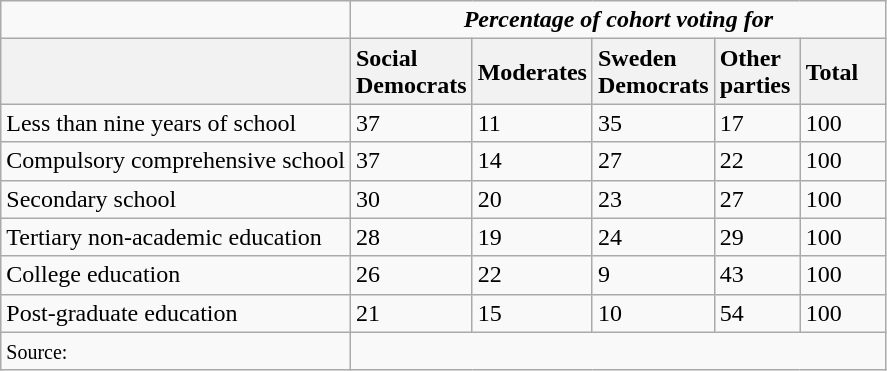<table style="float:left;"  class="wikitable">
<tr>
<td></td>
<td colspan=5 style="text-align:center;"><strong><em>Percentage of cohort voting for</em></strong></td>
</tr>
<tr>
<th></th>
<th style="text-align:left; width:50px;">Social Democrats</th>
<th style="text-align:left; width:50px;">Moderates</th>
<th style="text-align:left; width:50px;">Sweden Democrats</th>
<th style="text-align:left; width:50px;">Other parties</th>
<th style="text-align:left; width:50px;">Total</th>
</tr>
<tr>
<td>Less than nine years of school</td>
<td>37</td>
<td>11</td>
<td>35</td>
<td>17</td>
<td>100</td>
</tr>
<tr>
<td>Compulsory comprehensive school</td>
<td>37</td>
<td>14</td>
<td>27</td>
<td>22</td>
<td>100</td>
</tr>
<tr>
<td>Secondary school</td>
<td>30</td>
<td>20</td>
<td>23</td>
<td>27</td>
<td>100</td>
</tr>
<tr>
<td>Tertiary non-academic education</td>
<td>28</td>
<td>19</td>
<td>24</td>
<td>29</td>
<td>100</td>
</tr>
<tr>
<td>College education</td>
<td>26</td>
<td>22</td>
<td>9</td>
<td>43</td>
<td>100</td>
</tr>
<tr>
<td>Post-graduate education</td>
<td>21</td>
<td>15</td>
<td>10</td>
<td>54</td>
<td>100</td>
</tr>
<tr>
<td><small>Source:</small></td>
<td colspan=5></td>
</tr>
</table>
